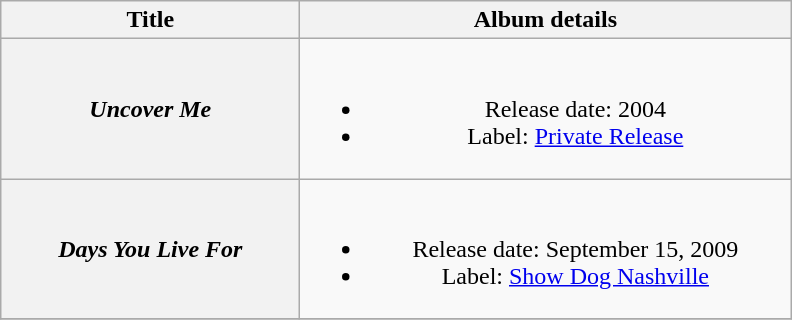<table class="wikitable plainrowheaders" style="text-align:center;">
<tr>
<th style="width:12em;">Title</th>
<th style="width:20em;">Album details</th>
</tr>
<tr>
<th scope="row"><em>Uncover Me</em></th>
<td><br><ul><li>Release date: 2004</li><li>Label: <a href='#'>Private Release</a></li></ul></td>
</tr>
<tr>
<th scope="row"><em>Days You Live For</em></th>
<td><br><ul><li>Release date: September 15, 2009</li><li>Label: <a href='#'>Show Dog Nashville</a></li></ul></td>
</tr>
<tr>
</tr>
</table>
